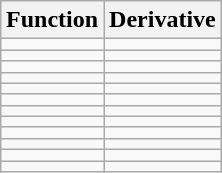<table class="wikitable" style="margin:1em 0 1em 1em" align="right" hspace="3">
<tr>
<th>Function</th>
<th>Derivative</th>
</tr>
<tr>
<td></td>
<td></td>
</tr>
<tr>
<td></td>
<td></td>
</tr>
<tr>
<td></td>
<td></td>
</tr>
<tr>
<td></td>
<td></td>
</tr>
<tr>
<td></td>
<td></td>
</tr>
<tr>
<td></td>
<td></td>
</tr>
<tr>
<td></td>
<td></td>
</tr>
<tr>
<td></td>
<td></td>
</tr>
<tr>
<td></td>
<td></td>
</tr>
<tr>
<td></td>
<td></td>
</tr>
<tr>
<td></td>
<td></td>
</tr>
<tr>
<td></td>
<td></td>
</tr>
</table>
